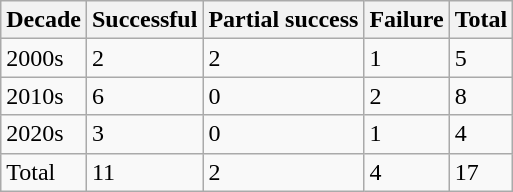<table class="wikitable">
<tr>
<th>Decade</th>
<th>Successful</th>
<th>Partial success</th>
<th>Failure</th>
<th>Total</th>
</tr>
<tr>
<td>2000s</td>
<td>2</td>
<td>2</td>
<td>1</td>
<td>5</td>
</tr>
<tr>
<td>2010s</td>
<td>6</td>
<td>0</td>
<td>2</td>
<td>8</td>
</tr>
<tr>
<td>2020s</td>
<td>3</td>
<td>0</td>
<td>1</td>
<td>4</td>
</tr>
<tr>
<td>Total</td>
<td>11</td>
<td>2</td>
<td>4</td>
<td>17</td>
</tr>
</table>
